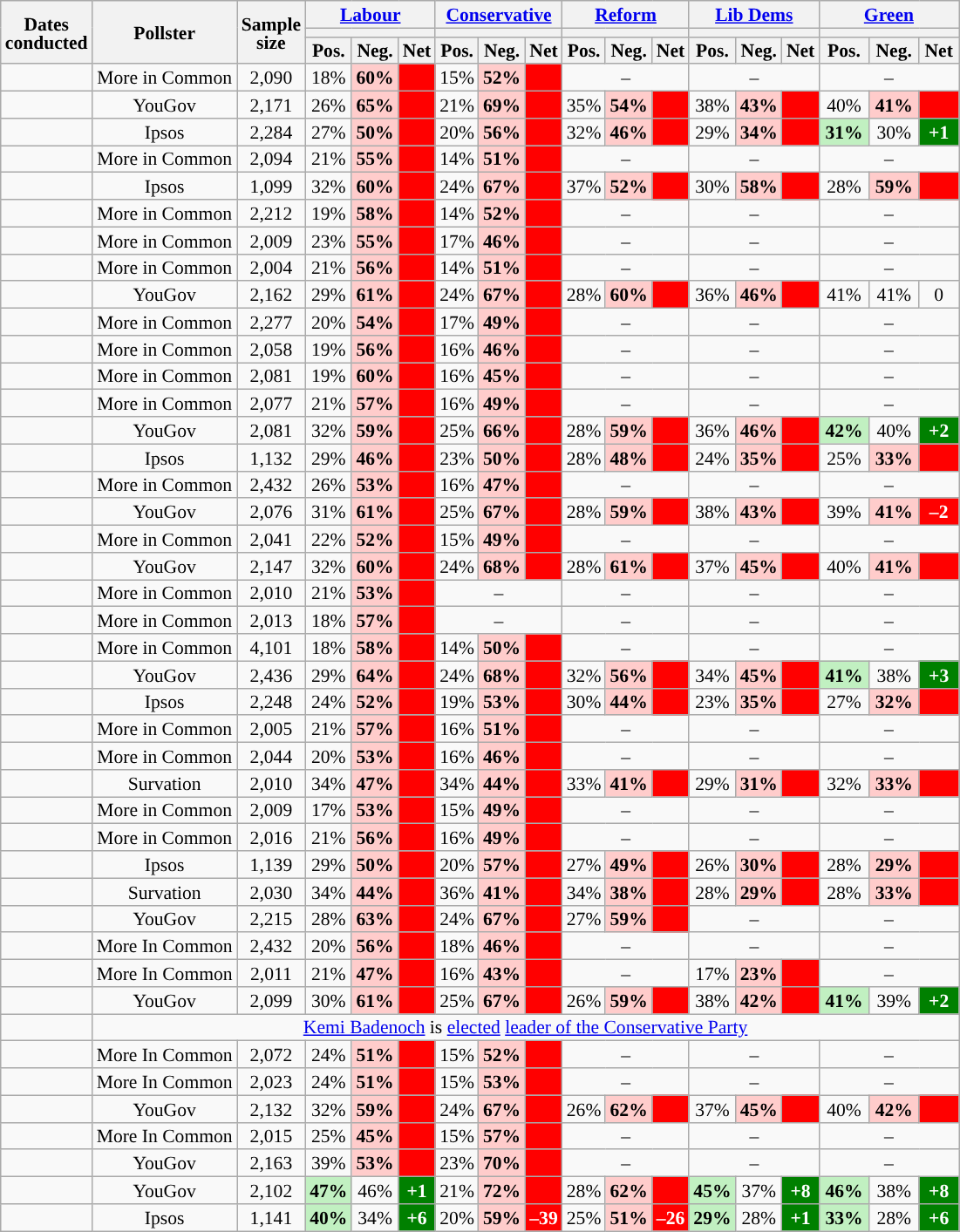<table class="wikitable mw-datatable" style="text-align:center; font-size:90%; line-height:14px;">
<tr>
<th rowspan="3">Dates<br>conducted</th>
<th rowspan="3">Pollster</th>
<th rowspan="3" data-sort-type="number">Sample<br>size</th>
<th colspan="3" class="unsortable" style="width:50px;"><a href='#'>Labour</a></th>
<th colspan="3" class="unsortable" style="width:50px;"><a href='#'>Conservative</a></th>
<th colspan="3" class="unsortable" style="width:50px;"><a href='#'>Reform</a></th>
<th colspan="3" class="unsortable" style="width:50px;"><a href='#'>Lib Dems</a></th>
<th colspan="3" class="unsortable" style="width:100px;"><a href='#'>Green</a></th>
</tr>
<tr>
<th colspan="3" data-sort-type="number" style="background:"></th>
<th colspan="3" data-sort-type="number" style="background:"></th>
<th colspan="3" data-sort-type="number" style="background:"></th>
<th colspan="3" data-sort-type="number" style="background:"></th>
<th colspan="3" data-sort-type="number" style="background:"></th>
</tr>
<tr>
<th>Pos.</th>
<th>Neg.</th>
<th>Net</th>
<th>Pos.</th>
<th>Neg.</th>
<th>Net</th>
<th>Pos.</th>
<th>Neg.</th>
<th>Net</th>
<th>Pos.</th>
<th>Neg.</th>
<th>Net</th>
<th>Pos.</th>
<th>Neg.</th>
<th>Net</th>
</tr>
<tr>
<td></td>
<td>More in Common</td>
<td>2,090</td>
<td>18%</td>
<td style="background:#ffcccb"><strong>60%</strong></td>
<td style="background:red;color:white"></td>
<td>15%</td>
<td style="background:#ffcccb"><strong>52%</strong></td>
<td style="background:red;color:white"></td>
<td colspan="3">–</td>
<td colspan="3">–</td>
<td colspan="3">–</td>
</tr>
<tr>
<td></td>
<td>YouGov</td>
<td>2,171</td>
<td>26%</td>
<td style="background:#ffcccb"><strong>65%</strong></td>
<td style="background:red;color:white"></td>
<td>21%</td>
<td style="background:#ffcccb"><strong>69%</strong></td>
<td style="background:red;color:white"></td>
<td>35%</td>
<td style="background:#ffcccb"><strong>54%</strong></td>
<td style="background:red;color:white"></td>
<td>38%</td>
<td style="background:#ffcccb"><strong>43%</strong></td>
<td style="background:red;color:white"></td>
<td>40%</td>
<td style="background:#ffcccb"><strong>41%</strong></td>
<td style="background:red;color:white"></td>
</tr>
<tr>
<td></td>
<td>Ipsos</td>
<td>2,284</td>
<td>27%</td>
<td style="background:#ffcccb"><strong>50%</strong></td>
<td style="background:red;color:white"></td>
<td>20%</td>
<td style="background:#ffcccb"><strong>56%</strong></td>
<td style="background:red;color:white"></td>
<td>32%</td>
<td style="background:#ffcccb"><strong>46%</strong></td>
<td style="background:red;color:white"></td>
<td>29%</td>
<td style="background:#ffcccb"><strong>34%</strong></td>
<td style="background:red;color:white"></td>
<td style="background:#C1F0C1"><strong>31%</strong></td>
<td>30%</td>
<td style="background:green;color:white"><strong>+1</strong></td>
</tr>
<tr>
<td></td>
<td>More in Common</td>
<td>2,094</td>
<td>21%</td>
<td style="background:#ffcccb"><strong>55%</strong></td>
<td style="background:red;color:white"></td>
<td>14%</td>
<td style="background:#ffcccb"><strong>51%</strong></td>
<td style="background:red;color:white"></td>
<td colspan="3">–</td>
<td colspan="3">–</td>
<td colspan="3">–</td>
</tr>
<tr>
<td></td>
<td>Ipsos</td>
<td>1,099</td>
<td>32%</td>
<td style="background:#ffcccb"><strong>60%</strong></td>
<td style="background:red;color:white"></td>
<td>24%</td>
<td style="background:#ffcccb"><strong>67%</strong></td>
<td style="background:red;color:white"></td>
<td>37%</td>
<td style="background:#ffcccb"><strong>52%</strong></td>
<td style="background:red;color:white"></td>
<td>30%</td>
<td style="background:#ffcccb"><strong>58%</strong></td>
<td style="background:red;color:white"></td>
<td>28%</td>
<td style="background:#ffcccb"><strong>59%</strong></td>
<td style="background:red;color:white"></td>
</tr>
<tr>
<td></td>
<td>More in Common</td>
<td>2,212</td>
<td>19%</td>
<td style="background:#ffcccb"><strong>58%</strong></td>
<td style="background:red;color:white"></td>
<td>14%</td>
<td style="background:#ffcccb"><strong>52%</strong></td>
<td style="background:red;color:white"></td>
<td colspan="3">–</td>
<td colspan="3">–</td>
<td colspan="3">–</td>
</tr>
<tr>
<td></td>
<td>More in Common</td>
<td>2,009</td>
<td>23%</td>
<td style="background:#ffcccb"><strong>55%</strong></td>
<td style="background:red;color:white"></td>
<td>17%</td>
<td style="background:#ffcccb"><strong>46%</strong></td>
<td style="background:red;color:white"></td>
<td colspan="3">–</td>
<td colspan="3">–</td>
<td colspan="3">–</td>
</tr>
<tr>
<td></td>
<td>More in Common</td>
<td>2,004</td>
<td>21%</td>
<td style="background:#ffcccb"><strong>56%</strong></td>
<td style="background:red;color:white"></td>
<td>14%</td>
<td style="background:#ffcccb"><strong>51%</strong></td>
<td style="background:red;color:white"></td>
<td colspan="3">–</td>
<td colspan="3">–</td>
<td colspan="3">–</td>
</tr>
<tr>
<td></td>
<td>YouGov</td>
<td>2,162</td>
<td>29%</td>
<td style="background:#ffcccb"><strong>61%</strong></td>
<td style="background:red;color:white"></td>
<td>24%</td>
<td style="background:#ffcccb"><strong>67%</strong></td>
<td style="background:red;color:white"></td>
<td>28%</td>
<td style="background:#ffcccb"><strong>60%</strong></td>
<td style="background:red;color:white"></td>
<td>36%</td>
<td style="background:#ffcccb"><strong>46%</strong></td>
<td style="background:red;color:white"></td>
<td>41%</td>
<td>41%</td>
<td>0</td>
</tr>
<tr>
<td></td>
<td>More in Common</td>
<td>2,277</td>
<td>20%</td>
<td style="background:#ffcccb"><strong>54%</strong></td>
<td style="background:red;color:white"></td>
<td>17%</td>
<td style="background:#ffcccb"><strong>49%</strong></td>
<td style="background:red;color:white"></td>
<td colspan="3">–</td>
<td colspan="3">–</td>
<td colspan="3">–</td>
</tr>
<tr>
<td></td>
<td>More in Common</td>
<td>2,058</td>
<td>19%</td>
<td style="background:#ffcccb"><strong>56%</strong></td>
<td style="background:red;color:white"></td>
<td>16%</td>
<td style="background:#ffcccb"><strong>46%</strong></td>
<td style="background:red;color:white"></td>
<td colspan="3">–</td>
<td colspan="3">–</td>
<td colspan="3">–</td>
</tr>
<tr>
<td></td>
<td>More in Common</td>
<td>2,081</td>
<td>19%</td>
<td style="background:#ffcccb"><strong>60%</strong></td>
<td style="background:red;color:white"></td>
<td>16%</td>
<td style="background:#ffcccb"><strong>45%</strong></td>
<td style="background:red;color:white"></td>
<td colspan="3">–</td>
<td colspan="3">–</td>
<td colspan="3">–</td>
</tr>
<tr>
<td></td>
<td>More in Common</td>
<td>2,077</td>
<td>21%</td>
<td style="background:#ffcccb"><strong>57%</strong></td>
<td style="background:red;color:white"></td>
<td>16%</td>
<td style="background:#ffcccb"><strong>49%</strong></td>
<td style="background:red;color:white"></td>
<td colspan="3">–</td>
<td colspan="3">–</td>
<td colspan="3">–</td>
</tr>
<tr>
<td></td>
<td>YouGov</td>
<td>2,081</td>
<td>32%</td>
<td style="background:#ffcccb"><strong>59%</strong></td>
<td style="background:red;color:white"></td>
<td>25%</td>
<td style="background:#ffcccb"><strong>66%</strong></td>
<td style="background:red;color:white"></td>
<td>28%</td>
<td style="background:#ffcccb"><strong>59%</strong></td>
<td style="background:red;color:white"></td>
<td>36%</td>
<td style="background:#ffcccb"><strong>46%</strong></td>
<td style="background:red;color:white"></td>
<td style="background:#C1F0C1"><strong>42%</strong></td>
<td>40%</td>
<td style="background:green;color:white"><strong>+2</strong></td>
</tr>
<tr>
<td></td>
<td>Ipsos</td>
<td>1,132</td>
<td>29%</td>
<td style="background:#ffcccb"><strong>46%</strong></td>
<td style="background:red;color:white"></td>
<td>23%</td>
<td style="background:#ffcccb"><strong>50%</strong></td>
<td style="background:red;color:white"></td>
<td>28%</td>
<td style="background:#ffcccb"><strong>48%</strong></td>
<td style="background:red;color:white"></td>
<td>24%</td>
<td style="background:#ffcccb"><strong>35%</strong></td>
<td style="background:red;color:white"></td>
<td>25%</td>
<td style="background:#ffcccb"><strong>33%</strong></td>
<td style="background:red;color:white"></td>
</tr>
<tr>
<td></td>
<td>More in Common</td>
<td>2,432</td>
<td>26%</td>
<td style="background:#ffcccb"><strong>53%</strong></td>
<td style="background:red;color:white"></td>
<td>16%</td>
<td style="background:#ffcccb"><strong>47%</strong></td>
<td style="background:red;color:white"></td>
<td colspan="3">–</td>
<td colspan="3">–</td>
<td colspan="3">–</td>
</tr>
<tr>
<td></td>
<td>YouGov</td>
<td>2,076</td>
<td>31%</td>
<td style="background:#ffcccb"><strong>61%</strong></td>
<td style="background:red;color:white"></td>
<td>25%</td>
<td style="background:#ffcccb"><strong>67%</strong></td>
<td style="background:red;color:white"></td>
<td>28%</td>
<td style="background:#ffcccb"><strong>59%</strong></td>
<td style="background:red;color:white"></td>
<td>38%</td>
<td style="background:#ffcccb"><strong>43%</strong></td>
<td style="background:red;color:white"></td>
<td>39%</td>
<td style="background:#ffcccb"><strong>41%</strong></td>
<td style="background:red;color:white"><strong>–2</strong></td>
</tr>
<tr>
<td></td>
<td>More in Common</td>
<td>2,041</td>
<td>22%</td>
<td style="background:#ffcccb"><strong>52%</strong></td>
<td style="background:red;color:white"></td>
<td>15%</td>
<td style="background:#ffcccb"><strong>49%</strong></td>
<td style="background:red;color:white"></td>
<td colspan="3">–</td>
<td colspan="3">–</td>
<td colspan="3">–</td>
</tr>
<tr>
<td></td>
<td>YouGov</td>
<td>2,147</td>
<td>32%</td>
<td style="background:#ffcccb"><strong>60%</strong></td>
<td style="background:red;color:white"></td>
<td>24%</td>
<td style="background:#ffcccb"><strong>68%</strong></td>
<td style="background:red;color:white"></td>
<td>28%</td>
<td style="background:#ffcccb"><strong>61%</strong></td>
<td style="background:red;color:white"></td>
<td>37%</td>
<td style="background:#ffcccb"><strong>45%</strong></td>
<td style="background:red;color:white"></td>
<td>40%</td>
<td style="background:#ffcccb"><strong>41%</strong></td>
<td style="background:red;color:white"></td>
</tr>
<tr>
<td></td>
<td>More in Common</td>
<td>2,010</td>
<td>21%</td>
<td style="background:#ffcccb"><strong>53%</strong></td>
<td style="background:red;color:white"></td>
<td colspan="3">–</td>
<td colspan="3">–</td>
<td colspan="3">–</td>
<td colspan="3">–</td>
</tr>
<tr>
<td></td>
<td>More in Common</td>
<td>2,013</td>
<td>18%</td>
<td style="background:#ffcccb"><strong>57%</strong></td>
<td style="background:red;color:white"></td>
<td colspan="3">–</td>
<td colspan="3">–</td>
<td colspan="3">–</td>
<td colspan="3">–</td>
</tr>
<tr>
<td></td>
<td>More in Common</td>
<td>4,101</td>
<td>18%</td>
<td style="background:#ffcccb"><strong>58%</strong></td>
<td style="background:red;color:white"></td>
<td>14%</td>
<td style="background:#ffcccb"><strong>50%</strong></td>
<td style="background:red;color:white"></td>
<td colspan="3">–</td>
<td colspan="3">–</td>
<td colspan="3">–</td>
</tr>
<tr>
<td></td>
<td>YouGov</td>
<td>2,436</td>
<td>29%</td>
<td style="background:#ffcccb"><strong>64%</strong></td>
<td style="background:red;color:white"></td>
<td>24%</td>
<td style="background:#ffcccb"><strong>68%</strong></td>
<td style="background:red;color:white"></td>
<td>32%</td>
<td style="background:#ffcccb"><strong>56%</strong></td>
<td style="background:red;color:white"></td>
<td>34%</td>
<td style="background:#ffcccb"><strong>45%</strong></td>
<td style="background:red;color:white"></td>
<td style="background:#C1F0C1"><strong>41%</strong></td>
<td>38%</td>
<td style="background:green;color:white"><strong>+3</strong></td>
</tr>
<tr>
<td></td>
<td>Ipsos</td>
<td>2,248</td>
<td>24%</td>
<td style="background:#ffcccb"><strong>52%</strong></td>
<td style="background:red;color:white"></td>
<td>19%</td>
<td style="background:#ffcccb"><strong>53%</strong></td>
<td style="background:red;color:white"></td>
<td>30%</td>
<td style="background:#ffcccb"><strong>44%</strong></td>
<td style="background:red;color:white"></td>
<td>23%</td>
<td style="background:#ffcccb"><strong>35%</strong></td>
<td style="background:red;color:white"></td>
<td>27%</td>
<td style="background:#ffcccb"><strong>32%</strong></td>
<td style="background:red;color:white"></td>
</tr>
<tr>
<td></td>
<td>More in Common</td>
<td>2,005</td>
<td>21%</td>
<td style="background:#ffcccb"><strong>57%</strong></td>
<td style="background:red;color:white"></td>
<td>16%</td>
<td style="background:#ffcccb"><strong>51%</strong></td>
<td style="background:red;color:white"></td>
<td colspan="3">–</td>
<td colspan="3">–</td>
<td colspan="3">–</td>
</tr>
<tr>
<td></td>
<td>More in Common</td>
<td>2,044</td>
<td>20%</td>
<td style="background:#ffcccb"><strong>53%</strong></td>
<td style="background:red;color:white"></td>
<td>16%</td>
<td style="background:#ffcccb"><strong>46%</strong></td>
<td style="background:red;color:white"></td>
<td colspan="3">–</td>
<td colspan="3">–</td>
<td colspan="3">–</td>
</tr>
<tr>
<td></td>
<td>Survation</td>
<td>2,010</td>
<td>34%</td>
<td style="background:#ffcccb"><strong>47%</strong></td>
<td style="background:red;color:white"></td>
<td>34%</td>
<td style="background:#ffcccb"><strong>44%</strong></td>
<td style="background:red;color:white"></td>
<td>33%</td>
<td style="background:#ffcccb"><strong>41%</strong></td>
<td style="background:red;color:white"></td>
<td>29%</td>
<td style="background:#ffcccb"><strong>31%</strong></td>
<td style="background:red;color:white"></td>
<td>32%</td>
<td style="background:#ffcccb"><strong>33%</strong></td>
<td style="background:red;color:white"></td>
</tr>
<tr>
<td></td>
<td>More in Common</td>
<td>2,009</td>
<td>17%</td>
<td style="background:#ffcccb"><strong>53%</strong></td>
<td style="background:red;color:white"></td>
<td>15%</td>
<td style="background:#ffcccb"><strong>49%</strong></td>
<td style="background:red;color:white"></td>
<td colspan="3">–</td>
<td colspan="3">–</td>
<td colspan="3">–</td>
</tr>
<tr>
<td></td>
<td>More in Common</td>
<td>2,016</td>
<td>21%</td>
<td style="background:#ffcccb"><strong>56%</strong></td>
<td style="background:red;color:white"></td>
<td>16%</td>
<td style="background:#ffcccb"><strong>49%</strong></td>
<td style="background:red;color:white"></td>
<td colspan="3">–</td>
<td colspan="3">–</td>
<td colspan="3">–</td>
</tr>
<tr>
<td></td>
<td>Ipsos</td>
<td>1,139</td>
<td>29%</td>
<td style="background:#ffcccb"><strong>50%</strong></td>
<td style="background:red;color:white"></td>
<td>20%</td>
<td style="background:#ffcccb"><strong>57%</strong></td>
<td style="background:red;color:white"></td>
<td>27%</td>
<td style="background:#ffcccb"><strong>49%</strong></td>
<td style="background:red;color:white"></td>
<td>26%</td>
<td style="background:#ffcccb"><strong>30%</strong></td>
<td style="background:red;color:white"></td>
<td>28%</td>
<td style="background:#ffcccb"><strong>29%</strong></td>
<td style="background:red;color:white"></td>
</tr>
<tr>
<td></td>
<td>Survation</td>
<td>2,030</td>
<td>34%</td>
<td style="background:#ffcccb"><strong>44%</strong></td>
<td style="background:red;color:white"></td>
<td>36%</td>
<td style="background:#ffcccb"><strong>41%</strong></td>
<td style="background:red;color:white"></td>
<td>34%</td>
<td style="background:#ffcccb"><strong>38%</strong></td>
<td style="background:red;color:white"></td>
<td>28%</td>
<td style="background:#ffcccb"><strong>29%</strong></td>
<td style="background:red;color:white"></td>
<td>28%</td>
<td style="background:#ffcccb"><strong>33%</strong></td>
<td style="background:red;color:white"></td>
</tr>
<tr>
<td></td>
<td>YouGov</td>
<td>2,215</td>
<td>28%</td>
<td style="background:#ffcccb"><strong>63%</strong></td>
<td style="background:red;color:white"></td>
<td>24%</td>
<td style="background:#ffcccb"><strong>67%</strong></td>
<td style="background:red;color:white"></td>
<td>27%</td>
<td style="background:#ffcccb"><strong>59%</strong></td>
<td style="background:red;color:white"></td>
<td colspan="3">–</td>
<td colspan="3">–</td>
</tr>
<tr>
<td></td>
<td>More In Common</td>
<td>2,432</td>
<td>20%</td>
<td style="background:#ffcccb"><strong>56%</strong></td>
<td style="background:red;color:white"></td>
<td>18%</td>
<td style="background:#ffcccb"><strong>46%</strong></td>
<td style="background:red;color:white"></td>
<td colspan="3">–</td>
<td colspan="3">–</td>
<td colspan="3">–</td>
</tr>
<tr>
<td></td>
<td>More In Common</td>
<td>2,011</td>
<td>21%</td>
<td style="background:#ffcccb"><strong>47%</strong></td>
<td style="background:red;color:white"></td>
<td>16%</td>
<td style="background:#ffcccb"><strong>43%</strong></td>
<td style="background:red;color:white"></td>
<td colspan="3">–</td>
<td>17%</td>
<td style="background:#ffcccb"><strong>23%</strong></td>
<td style="background:red;color:white"></td>
<td colspan="3">–</td>
</tr>
<tr>
<td></td>
<td>YouGov</td>
<td>2,099</td>
<td>30%</td>
<td style="background:#ffcccb"><strong>61%</strong></td>
<td style="background:red;color:white"></td>
<td>25%</td>
<td style="background:#ffcccb"><strong>67%</strong></td>
<td style="background:red;color:white"></td>
<td>26%</td>
<td style="background:#ffcccb"><strong>59%</strong></td>
<td style="background:red;color:white"></td>
<td>38%</td>
<td style="background:#ffcccb"><strong>42%</strong></td>
<td style="background:red;color:white"></td>
<td style="background:#C1F0C1"><strong>41%</strong></td>
<td>39%</td>
<td style="background:green;color:white"><strong>+2</strong></td>
</tr>
<tr>
<td></td>
<td colspan="17"><a href='#'>Kemi Badenoch</a> is <a href='#'>elected</a> <a href='#'>leader of the Conservative Party</a></td>
</tr>
<tr>
<td></td>
<td>More In Common</td>
<td>2,072</td>
<td>24%</td>
<td style="background:#ffcccb"><strong>51%</strong></td>
<td style="background:red;color:white"></td>
<td>15%</td>
<td style="background:#ffcccb"><strong>52%</strong></td>
<td style="background:red;color:white"></td>
<td colspan="3">–</td>
<td colspan="3">–</td>
<td colspan="3">–</td>
</tr>
<tr>
<td></td>
<td>More In Common</td>
<td>2,023</td>
<td>24%</td>
<td style="background:#ffcccb"><strong>51%</strong></td>
<td style="background:red;color:white"></td>
<td>15%</td>
<td style="background:#ffcccb"><strong>53%</strong></td>
<td style="background:red;color:white"></td>
<td colspan="3">–</td>
<td colspan="3">–</td>
<td colspan="3">–</td>
</tr>
<tr>
<td></td>
<td>YouGov</td>
<td>2,132</td>
<td>32%</td>
<td style="background:#ffcccb"><strong>59%</strong></td>
<td style="background:red;color:white"></td>
<td>24%</td>
<td style="background:#ffcccb"><strong>67%</strong></td>
<td style="background:red;color:white"></td>
<td>26%</td>
<td style="background:#ffcccb"><strong>62%</strong></td>
<td style="background:red;color:white"></td>
<td>37%</td>
<td style="background:#ffcccb"><strong>45%</strong></td>
<td style="background:red;color:white"></td>
<td>40%</td>
<td style="background:#ffcccb"><strong>42%</strong></td>
<td style="background:red;color:white"></td>
</tr>
<tr>
<td></td>
<td>More In Common</td>
<td>2,015</td>
<td>25%</td>
<td style="background:#ffcccb"><strong>45%</strong></td>
<td style="background:red;color:white"></td>
<td>15%</td>
<td style="background:#ffcccb"><strong>57%</strong></td>
<td style="background:red;color:white"></td>
<td colspan="3">–</td>
<td colspan="3">–</td>
<td colspan="3">–</td>
</tr>
<tr>
<td></td>
<td>YouGov</td>
<td>2,163</td>
<td>39%</td>
<td style="background:#ffcccb"><strong>53%</strong></td>
<td style="background:red;color:white"></td>
<td>23%</td>
<td style="background:#ffcccb"><strong>70%</strong></td>
<td style="background:red;color:white"></td>
<td colspan="3">–</td>
<td colspan="3">–</td>
<td colspan="3">–</td>
</tr>
<tr>
<td></td>
<td>YouGov</td>
<td>2,102</td>
<td style="background:#C1F0C1"><strong>47%</strong></td>
<td>46%</td>
<td style="background:green;color:white"><strong>+1</strong></td>
<td>21%</td>
<td style="background:#ffcccb"><strong>72%</strong></td>
<td style="background:red;color:white"></td>
<td>28%</td>
<td style="background:#ffcccb"><strong>62%</strong></td>
<td style="background:red;color:white"></td>
<td style="background:#C1F0C1"><strong>45%</strong></td>
<td>37%</td>
<td style="background:green;color:white"><strong>+8</strong></td>
<td style="background:#C1F0C1"><strong>46%</strong></td>
<td>38%</td>
<td style="background:green;color:white"><strong>+8</strong></td>
</tr>
<tr>
<td></td>
<td>Ipsos</td>
<td>1,141</td>
<td style="background:#C1F0C1"><strong>40%</strong></td>
<td>34%</td>
<td style="background:green;color:white"><strong>+6</strong></td>
<td>20%</td>
<td style="background:#ffcccb"><strong>59%</strong></td>
<td style="background:red;color:white"><strong>–39</strong></td>
<td>25%</td>
<td style="background:#ffcccb"><strong>51%</strong></td>
<td style="background:red;color:white"><strong>–26</strong></td>
<td style="background:#C1F0C1"><strong>29%</strong></td>
<td>28%</td>
<td style="background:green;color:white"><strong>+1</strong></td>
<td style="background:#C1F0C1"><strong>33%</strong></td>
<td>28%</td>
<td style="background:green;color:white"><strong>+6</strong></td>
</tr>
</table>
